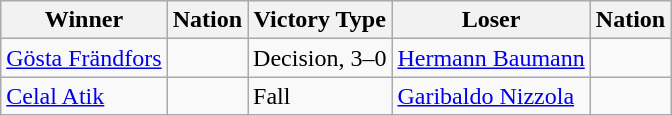<table class="wikitable sortable" style="text-align:left;">
<tr>
<th>Winner</th>
<th>Nation</th>
<th>Victory Type</th>
<th>Loser</th>
<th>Nation</th>
</tr>
<tr>
<td><a href='#'>Gösta Frändfors</a></td>
<td></td>
<td>Decision, 3–0</td>
<td><a href='#'>Hermann Baumann</a></td>
<td></td>
</tr>
<tr>
<td><a href='#'>Celal Atik</a></td>
<td></td>
<td>Fall</td>
<td><a href='#'>Garibaldo Nizzola</a></td>
<td></td>
</tr>
</table>
